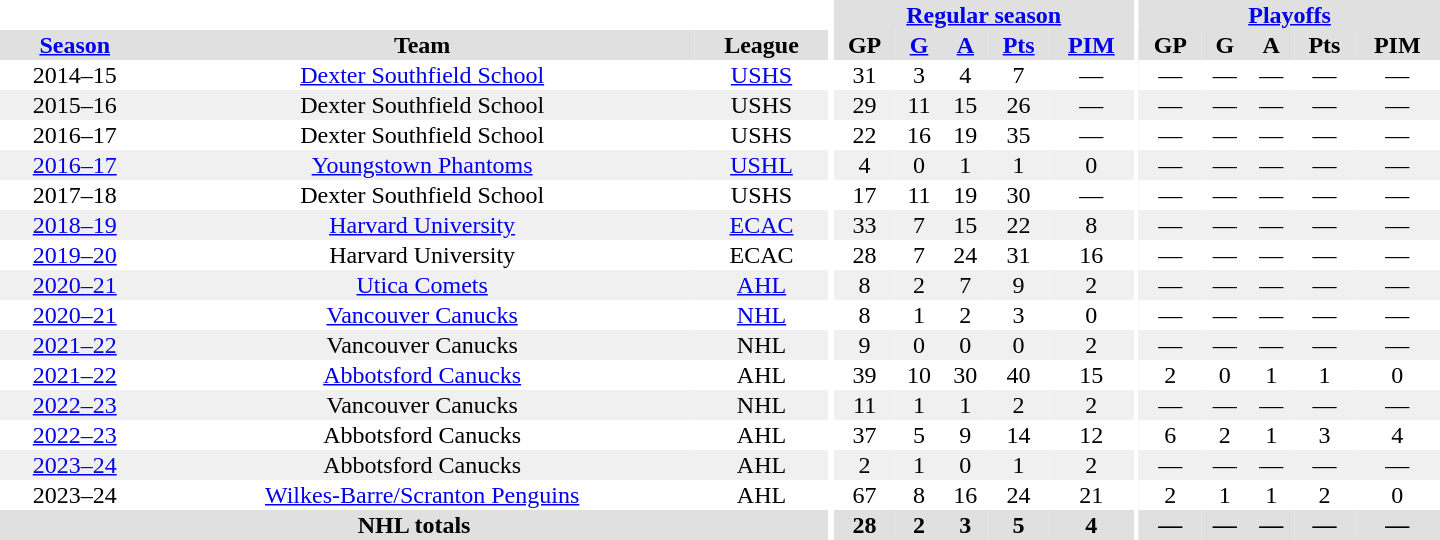<table border="0" cellpadding="1" cellspacing="0" style="text-align:center; width:60em">
<tr bgcolor="#e0e0e0">
<th colspan="3" bgcolor="#ffffff"></th>
<th rowspan="101" bgcolor="#ffffff"></th>
<th colspan="5"><a href='#'>Regular season</a></th>
<th rowspan="101" bgcolor="#ffffff"></th>
<th colspan="5"><a href='#'>Playoffs</a></th>
</tr>
<tr bgcolor="#e0e0e0">
<th><a href='#'>Season</a></th>
<th>Team</th>
<th>League</th>
<th>GP</th>
<th><a href='#'>G</a></th>
<th><a href='#'>A</a></th>
<th><a href='#'>Pts</a></th>
<th><a href='#'>PIM</a></th>
<th>GP</th>
<th>G</th>
<th>A</th>
<th>Pts</th>
<th>PIM</th>
</tr>
<tr>
<td>2014–15</td>
<td><a href='#'>Dexter Southfield School</a></td>
<td><a href='#'>USHS</a></td>
<td>31</td>
<td>3</td>
<td>4</td>
<td>7</td>
<td>—</td>
<td>—</td>
<td>—</td>
<td>—</td>
<td>—</td>
<td>—</td>
</tr>
<tr bgcolor="#f0f0f0">
<td>2015–16</td>
<td>Dexter Southfield School</td>
<td>USHS</td>
<td>29</td>
<td>11</td>
<td>15</td>
<td>26</td>
<td>—</td>
<td>—</td>
<td>—</td>
<td>—</td>
<td>—</td>
<td>—</td>
</tr>
<tr>
<td>2016–17</td>
<td>Dexter Southfield School</td>
<td>USHS</td>
<td>22</td>
<td>16</td>
<td>19</td>
<td>35</td>
<td>—</td>
<td>—</td>
<td>—</td>
<td>—</td>
<td>—</td>
<td>—</td>
</tr>
<tr bgcolor="#f0f0f0">
<td><a href='#'>2016–17</a></td>
<td><a href='#'>Youngstown Phantoms</a></td>
<td><a href='#'>USHL</a></td>
<td>4</td>
<td>0</td>
<td>1</td>
<td>1</td>
<td>0</td>
<td>—</td>
<td>—</td>
<td>—</td>
<td>—</td>
<td>—</td>
</tr>
<tr>
<td>2017–18</td>
<td>Dexter Southfield School</td>
<td>USHS</td>
<td>17</td>
<td>11</td>
<td>19</td>
<td>30</td>
<td>—</td>
<td>—</td>
<td>—</td>
<td>—</td>
<td>—</td>
<td>—</td>
</tr>
<tr bgcolor="#f0f0f0">
<td><a href='#'>2018–19</a></td>
<td><a href='#'>Harvard University</a></td>
<td><a href='#'>ECAC</a></td>
<td>33</td>
<td>7</td>
<td>15</td>
<td>22</td>
<td>8</td>
<td>—</td>
<td>—</td>
<td>—</td>
<td>—</td>
<td>—</td>
</tr>
<tr>
<td><a href='#'>2019–20</a></td>
<td>Harvard University</td>
<td>ECAC</td>
<td>28</td>
<td>7</td>
<td>24</td>
<td>31</td>
<td>16</td>
<td>—</td>
<td>—</td>
<td>—</td>
<td>—</td>
<td>—</td>
</tr>
<tr bgcolor="#f0f0f0">
<td><a href='#'>2020–21</a></td>
<td><a href='#'>Utica Comets</a></td>
<td><a href='#'>AHL</a></td>
<td>8</td>
<td>2</td>
<td>7</td>
<td>9</td>
<td>2</td>
<td>—</td>
<td>—</td>
<td>—</td>
<td>—</td>
<td>—</td>
</tr>
<tr>
<td><a href='#'>2020–21</a></td>
<td><a href='#'>Vancouver Canucks</a></td>
<td><a href='#'>NHL</a></td>
<td>8</td>
<td>1</td>
<td>2</td>
<td>3</td>
<td>0</td>
<td>—</td>
<td>—</td>
<td>—</td>
<td>—</td>
<td>—</td>
</tr>
<tr bgcolor="#f0f0f0">
<td><a href='#'>2021–22</a></td>
<td>Vancouver Canucks</td>
<td>NHL</td>
<td>9</td>
<td>0</td>
<td>0</td>
<td>0</td>
<td>2</td>
<td>—</td>
<td>—</td>
<td>—</td>
<td>—</td>
<td>—</td>
</tr>
<tr>
<td><a href='#'>2021–22</a></td>
<td><a href='#'>Abbotsford Canucks</a></td>
<td>AHL</td>
<td>39</td>
<td>10</td>
<td>30</td>
<td>40</td>
<td>15</td>
<td>2</td>
<td>0</td>
<td>1</td>
<td>1</td>
<td>0</td>
</tr>
<tr bgcolor="#f0f0f0">
<td><a href='#'>2022–23</a></td>
<td>Vancouver Canucks</td>
<td>NHL</td>
<td>11</td>
<td>1</td>
<td>1</td>
<td>2</td>
<td>2</td>
<td>—</td>
<td>—</td>
<td>—</td>
<td>—</td>
<td>—</td>
</tr>
<tr>
<td><a href='#'>2022–23</a></td>
<td>Abbotsford Canucks</td>
<td>AHL</td>
<td>37</td>
<td>5</td>
<td>9</td>
<td>14</td>
<td>12</td>
<td>6</td>
<td>2</td>
<td>1</td>
<td>3</td>
<td>4</td>
</tr>
<tr bgcolor="#f0f0f0">
<td><a href='#'>2023–24</a></td>
<td>Abbotsford Canucks</td>
<td>AHL</td>
<td>2</td>
<td>1</td>
<td>0</td>
<td>1</td>
<td>2</td>
<td>—</td>
<td>—</td>
<td>—</td>
<td>—</td>
<td>—</td>
</tr>
<tr>
<td>2023–24</td>
<td><a href='#'>Wilkes-Barre/Scranton Penguins</a></td>
<td>AHL</td>
<td>67</td>
<td>8</td>
<td>16</td>
<td>24</td>
<td>21</td>
<td>2</td>
<td>1</td>
<td>1</td>
<td>2</td>
<td>0</td>
</tr>
<tr bgcolor="#e0e0e0">
<th colspan="3">NHL totals</th>
<th>28</th>
<th>2</th>
<th>3</th>
<th>5</th>
<th>4</th>
<th>—</th>
<th>—</th>
<th>—</th>
<th>—</th>
<th>—</th>
</tr>
</table>
